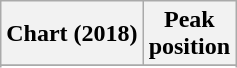<table class="wikitable plainrowheaders" style="text-align:center">
<tr>
<th scope="col">Chart (2018)</th>
<th scope="col">Peak<br>position</th>
</tr>
<tr>
</tr>
<tr>
</tr>
<tr>
</tr>
</table>
